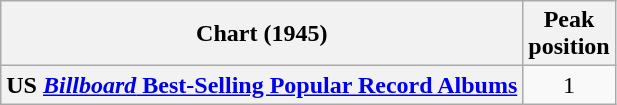<table class="wikitable plainrowheaders" style="text-align:center">
<tr>
<th scope="col">Chart (1945)</th>
<th scope="col">Peak<br>position</th>
</tr>
<tr>
<th scope="row" align="left">US <a href='#'><em>Billboard</em> Best-Selling Popular Record Albums</a></th>
<td>1</td>
</tr>
</table>
